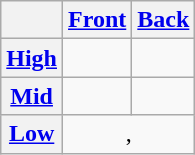<table class="wikitable" style="text-align: center;">
<tr>
<th></th>
<th><a href='#'>Front</a></th>
<th><a href='#'>Back</a></th>
</tr>
<tr>
<th><a href='#'>High</a></th>
<td></td>
<td></td>
</tr>
<tr>
<th><a href='#'>Mid</a></th>
<td></td>
<td></td>
</tr>
<tr>
<th><a href='#'>Low</a></th>
<td colspan="2">, </td>
</tr>
</table>
